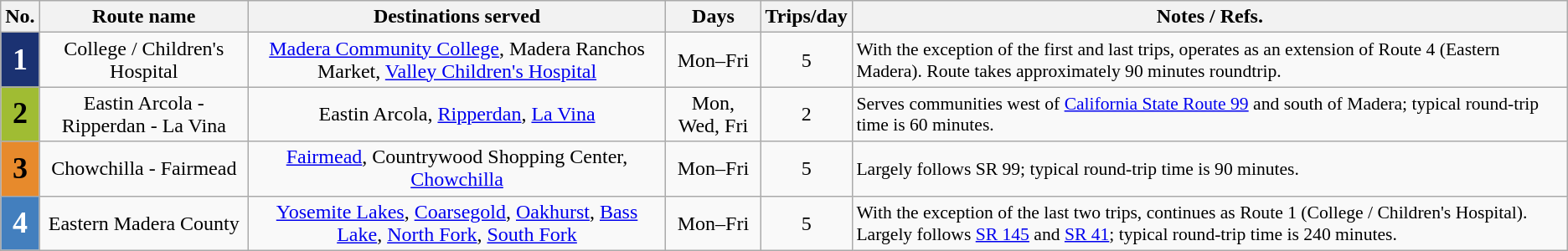<table class="wikitable sortable" style="font-size:100%;text-align:center;">
<tr>
<th>No.</th>
<th>Route name</th>
<th>Destinations served</th>
<th>Days</th>
<th>Trips/day</th>
<th class="unsortable">Notes / Refs.</th>
</tr>
<tr>
<th style="background:#1b3272;color:#fff;font-size:150%;">1</th>
<td>College / Children's Hospital</td>
<td><a href='#'>Madera Community College</a>, Madera Ranchos Market, <a href='#'>Valley Children's Hospital</a></td>
<td>Mon–Fri</td>
<td>5</td>
<td style="font-size:90%;text-align:left;">With the exception of the first and last trips, operates as an extension of Route 4 (Eastern Madera). Route takes approximately 90 minutes roundtrip.</td>
</tr>
<tr>
<th style="background:#a0bc33;color:#000;font-size:150%;">2</th>
<td>Eastin Arcola - Ripperdan - La Vina</td>
<td>Eastin Arcola, <a href='#'>Ripperdan</a>, <a href='#'>La Vina</a></td>
<td>Mon, Wed, Fri</td>
<td>2</td>
<td style="font-size:90%;text-align:left;">Serves communities west of <a href='#'>California State Route 99</a> and south of Madera; typical round-trip time is 60 minutes.</td>
</tr>
<tr>
<th style="background:#e78a2c;color:#000;font-size:150%;">3</th>
<td>Chowchilla - Fairmead</td>
<td><a href='#'>Fairmead</a>, Countrywood Shopping Center, <a href='#'>Chowchilla</a></td>
<td>Mon–Fri</td>
<td>5</td>
<td style="font-size:90%;text-align:left;">Largely follows SR 99; typical round-trip time is 90 minutes.</td>
</tr>
<tr>
<th style="background:#437fbe;color:#fff;font-size:150%;">4</th>
<td>Eastern Madera County</td>
<td><a href='#'>Yosemite Lakes</a>, <a href='#'>Coarsegold</a>, <a href='#'>Oakhurst</a>, <a href='#'>Bass Lake</a>, <a href='#'>North Fork</a>, <a href='#'>South Fork</a></td>
<td>Mon–Fri</td>
<td>5</td>
<td style="font-size:90%;text-align:left;">With the exception of the last two trips, continues as Route 1 (College / Children's Hospital). Largely follows <a href='#'>SR 145</a> and <a href='#'>SR 41</a>; typical round-trip time is 240 minutes.</td>
</tr>
</table>
